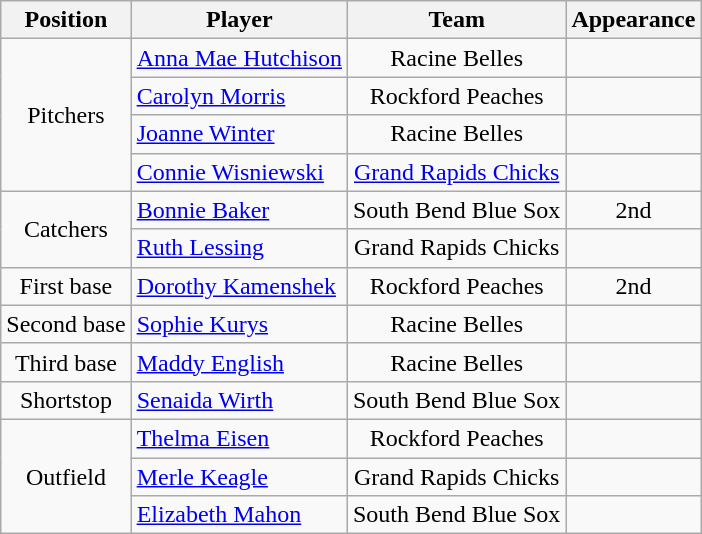<table class="wikitable">
<tr>
<th>Position</th>
<th>Player</th>
<th>Team</th>
<th>Appearance</th>
</tr>
<tr align=center>
<td rowspan=4>Pitchers</td>
<td align=left><a href='#'>Anna Mae Hutchison</a></td>
<td>Racine Belles</td>
<td></td>
</tr>
<tr align=center>
<td align=left><a href='#'>Carolyn Morris</a></td>
<td>Rockford Peaches</td>
<td></td>
</tr>
<tr align=center>
<td align=left><a href='#'>Joanne Winter</a></td>
<td>Racine Belles</td>
<td></td>
</tr>
<tr align=center>
<td align=left><a href='#'>Connie Wisniewski</a></td>
<td><a href='#'>Grand Rapids Chicks</a></td>
<td></td>
</tr>
<tr align=center>
<td rowspan=2>Catchers</td>
<td align=left><a href='#'>Bonnie Baker</a></td>
<td>South Bend Blue Sox</td>
<td>2nd</td>
</tr>
<tr align=center>
<td align=left><a href='#'>Ruth Lessing</a></td>
<td>Grand Rapids Chicks</td>
<td></td>
</tr>
<tr align=center>
<td>First base</td>
<td align=left><a href='#'>Dorothy Kamenshek</a></td>
<td>Rockford Peaches</td>
<td>2nd</td>
</tr>
<tr align=center>
<td>Second base</td>
<td align=left><a href='#'>Sophie Kurys</a></td>
<td>Racine Belles</td>
<td></td>
</tr>
<tr align=center>
<td>Third base</td>
<td align=left><a href='#'>Maddy English</a></td>
<td>Racine Belles</td>
<td></td>
</tr>
<tr align=center>
<td>Shortstop</td>
<td align=left><a href='#'>Senaida Wirth</a></td>
<td>South Bend Blue Sox</td>
<td></td>
</tr>
<tr align=center>
<td rowspan=3>Outfield</td>
<td align=left><a href='#'>Thelma Eisen</a></td>
<td>Rockford Peaches</td>
<td></td>
</tr>
<tr align=center>
<td align=left><a href='#'>Merle Keagle</a></td>
<td>Grand Rapids Chicks</td>
<td></td>
</tr>
<tr align=center>
<td align=left><a href='#'>Elizabeth Mahon</a></td>
<td>South Bend Blue Sox</td>
<td></td>
</tr>
</table>
